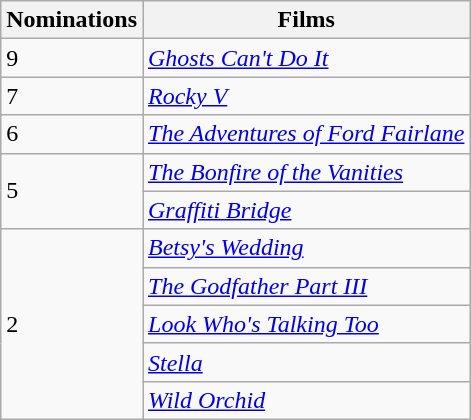<table class="wikitable">
<tr>
<th>Nominations</th>
<th>Films</th>
</tr>
<tr>
<td>9</td>
<td><em><a href='#'>Ghosts Can't Do It</a></em></td>
</tr>
<tr>
<td>7</td>
<td><em><a href='#'>Rocky V</a></em></td>
</tr>
<tr>
<td>6</td>
<td><em><a href='#'>The Adventures of Ford Fairlane</a></em></td>
</tr>
<tr>
<td rowspan="2">5</td>
<td><a href='#'><em>The Bonfire of the Vanities</em></a></td>
</tr>
<tr>
<td><a href='#'><em>Graffiti Bridge</em></a></td>
</tr>
<tr>
<td rowspan="5">2</td>
<td><em><a href='#'>Betsy's Wedding</a></em></td>
</tr>
<tr>
<td><em><a href='#'>The Godfather Part III</a></em></td>
</tr>
<tr>
<td><em><a href='#'>Look Who's Talking Too</a></em></td>
</tr>
<tr>
<td><a href='#'><em>Stella</em></a></td>
</tr>
<tr>
<td><a href='#'><em>Wild Orchid</em></a></td>
</tr>
</table>
